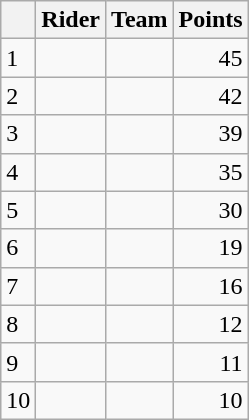<table class="wikitable">
<tr>
<th></th>
<th>Rider</th>
<th>Team</th>
<th>Points</th>
</tr>
<tr>
<td>1</td>
<td> </td>
<td></td>
<td align=right>45</td>
</tr>
<tr>
<td>2</td>
<td></td>
<td></td>
<td align=right>42</td>
</tr>
<tr>
<td>3</td>
<td>  </td>
<td></td>
<td align=right>39</td>
</tr>
<tr>
<td>4</td>
<td></td>
<td></td>
<td align=right>35</td>
</tr>
<tr>
<td>5</td>
<td></td>
<td></td>
<td align=right>30</td>
</tr>
<tr>
<td>6</td>
<td></td>
<td></td>
<td align=right>19</td>
</tr>
<tr>
<td>7</td>
<td></td>
<td></td>
<td align=right>16</td>
</tr>
<tr>
<td>8</td>
<td></td>
<td></td>
<td align=right>12</td>
</tr>
<tr>
<td>9</td>
<td></td>
<td></td>
<td align=right>11</td>
</tr>
<tr>
<td>10</td>
<td></td>
<td></td>
<td align=right>10</td>
</tr>
</table>
